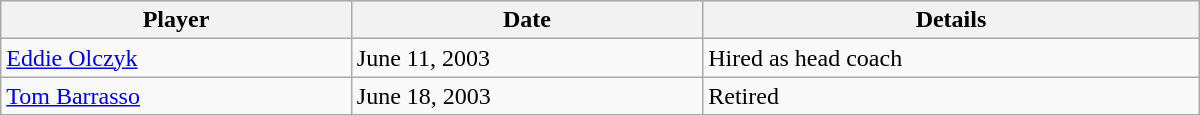<table class="wikitable" style="width:50em; padding:3px;">
<tr style="text-align:center; background:#ddd;">
<th>Player</th>
<th>Date</th>
<th>Details</th>
</tr>
<tr>
<td><a href='#'>Eddie Olczyk</a></td>
<td>June 11, 2003</td>
<td>Hired as head coach</td>
</tr>
<tr>
<td><a href='#'>Tom Barrasso</a></td>
<td>June 18, 2003</td>
<td>Retired</td>
</tr>
</table>
